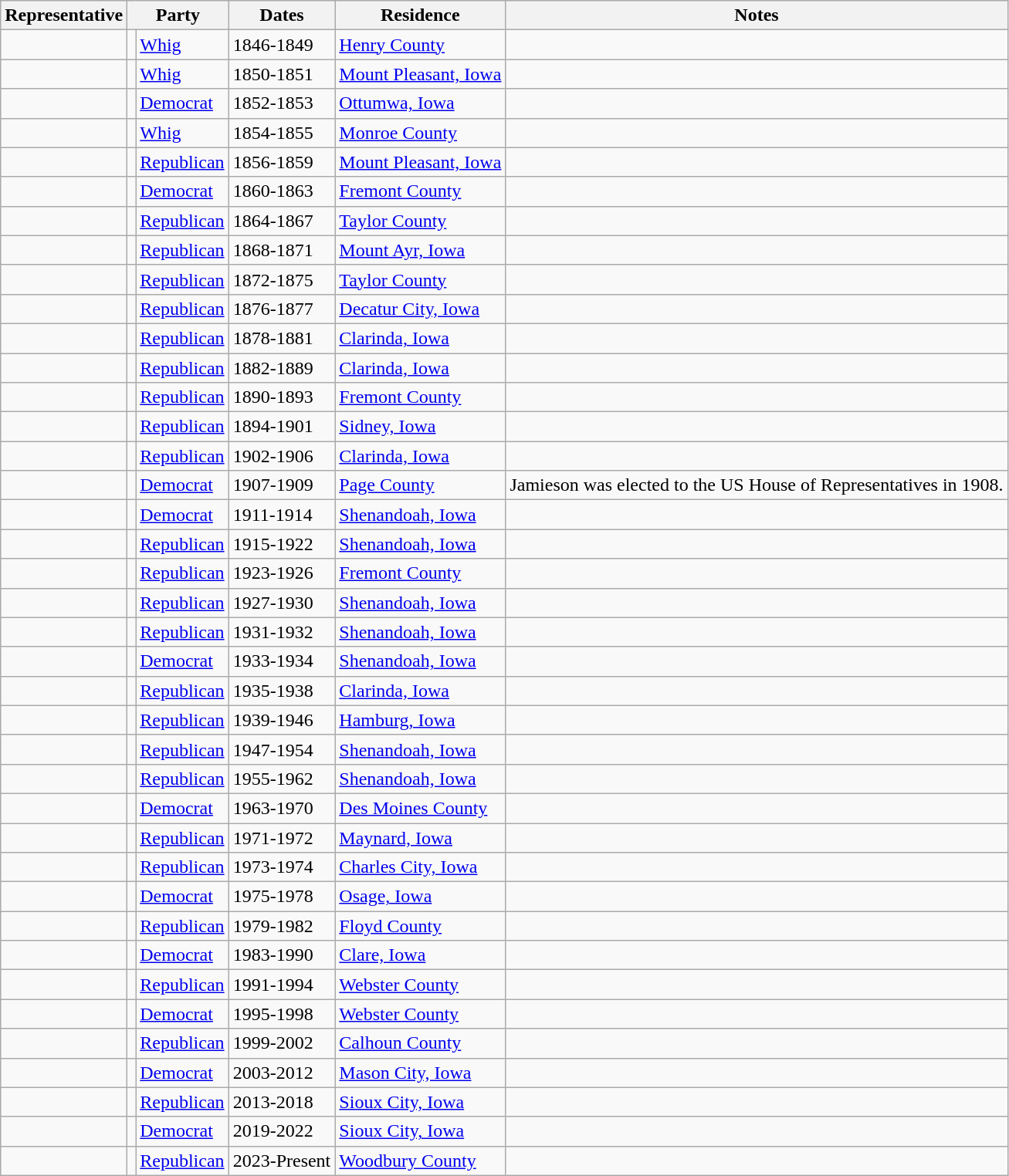<table class="sortable wikitable">
<tr valign=bottom>
<th>Representative</th>
<th colspan="2">Party</th>
<th>Dates</th>
<th>Residence</th>
<th>Notes</th>
</tr>
<tr>
<td></td>
<td bgcolor=></td>
<td><a href='#'>Whig</a></td>
<td>1846-1849</td>
<td><a href='#'>Henry County</a></td>
<td></td>
</tr>
<tr>
<td></td>
<td bgcolor=></td>
<td><a href='#'>Whig</a></td>
<td>1850-1851</td>
<td><a href='#'>Mount Pleasant, Iowa</a></td>
<td></td>
</tr>
<tr>
<td></td>
<td bgcolor=></td>
<td><a href='#'>Democrat</a></td>
<td>1852-1853</td>
<td><a href='#'>Ottumwa, Iowa</a></td>
<td></td>
</tr>
<tr>
<td></td>
<td bgcolor=></td>
<td><a href='#'>Whig</a></td>
<td>1854-1855</td>
<td><a href='#'>Monroe County</a></td>
<td></td>
</tr>
<tr>
<td></td>
<td bgcolor=></td>
<td><a href='#'>Republican</a></td>
<td>1856-1859</td>
<td><a href='#'>Mount Pleasant, Iowa</a></td>
<td></td>
</tr>
<tr>
<td></td>
<td bgcolor=></td>
<td><a href='#'>Democrat</a></td>
<td>1860-1863</td>
<td><a href='#'>Fremont County</a></td>
<td></td>
</tr>
<tr>
<td></td>
<td bgcolor=></td>
<td><a href='#'>Republican</a></td>
<td>1864-1867</td>
<td><a href='#'>Taylor County</a></td>
<td></td>
</tr>
<tr>
<td></td>
<td bgcolor=></td>
<td><a href='#'>Republican</a></td>
<td>1868-1871</td>
<td><a href='#'>Mount Ayr, Iowa</a></td>
<td></td>
</tr>
<tr>
<td></td>
<td bgcolor=></td>
<td><a href='#'>Republican</a></td>
<td>1872-1875</td>
<td><a href='#'>Taylor County</a></td>
<td></td>
</tr>
<tr>
<td></td>
<td bgcolor=></td>
<td><a href='#'>Republican</a></td>
<td>1876-1877</td>
<td><a href='#'>Decatur City, Iowa</a></td>
<td></td>
</tr>
<tr>
<td></td>
<td bgcolor=></td>
<td><a href='#'>Republican</a></td>
<td>1878-1881</td>
<td><a href='#'>Clarinda, Iowa</a></td>
<td></td>
</tr>
<tr>
<td></td>
<td bgcolor=></td>
<td><a href='#'>Republican</a></td>
<td>1882-1889</td>
<td><a href='#'>Clarinda, Iowa</a></td>
<td></td>
</tr>
<tr>
<td></td>
<td bgcolor=></td>
<td><a href='#'>Republican</a></td>
<td>1890-1893</td>
<td><a href='#'>Fremont County</a></td>
<td></td>
</tr>
<tr>
<td></td>
<td bgcolor=></td>
<td><a href='#'>Republican</a></td>
<td>1894-1901</td>
<td><a href='#'>Sidney, Iowa</a></td>
<td></td>
</tr>
<tr>
<td></td>
<td bgcolor=></td>
<td><a href='#'>Republican</a></td>
<td>1902-1906</td>
<td><a href='#'>Clarinda, Iowa</a></td>
<td></td>
</tr>
<tr>
<td></td>
<td bgcolor=></td>
<td><a href='#'>Democrat</a></td>
<td>1907-1909</td>
<td><a href='#'>Page County</a></td>
<td>Jamieson was elected to the US House of Representatives in 1908.</td>
</tr>
<tr>
<td></td>
<td bgcolor=></td>
<td><a href='#'>Democrat</a></td>
<td>1911-1914</td>
<td><a href='#'>Shenandoah, Iowa</a></td>
<td></td>
</tr>
<tr>
<td></td>
<td bgcolor=></td>
<td><a href='#'>Republican</a></td>
<td>1915-1922</td>
<td><a href='#'>Shenandoah, Iowa</a></td>
<td></td>
</tr>
<tr>
<td></td>
<td bgcolor=></td>
<td><a href='#'>Republican</a></td>
<td>1923-1926</td>
<td><a href='#'>Fremont County</a></td>
<td></td>
</tr>
<tr>
<td></td>
<td bgcolor=></td>
<td><a href='#'>Republican</a></td>
<td>1927-1930</td>
<td><a href='#'>Shenandoah, Iowa</a></td>
<td></td>
</tr>
<tr>
<td></td>
<td bgcolor=></td>
<td><a href='#'>Republican</a></td>
<td>1931-1932</td>
<td><a href='#'>Shenandoah, Iowa</a></td>
<td></td>
</tr>
<tr>
<td></td>
<td bgcolor=></td>
<td><a href='#'>Democrat</a></td>
<td>1933-1934</td>
<td><a href='#'>Shenandoah, Iowa</a></td>
<td></td>
</tr>
<tr>
<td></td>
<td bgcolor=></td>
<td><a href='#'>Republican</a></td>
<td>1935-1938</td>
<td><a href='#'>Clarinda, Iowa</a></td>
<td></td>
</tr>
<tr>
<td></td>
<td bgcolor=></td>
<td><a href='#'>Republican</a></td>
<td>1939-1946</td>
<td><a href='#'>Hamburg, Iowa</a></td>
<td></td>
</tr>
<tr>
<td></td>
<td bgcolor=></td>
<td><a href='#'>Republican</a></td>
<td>1947-1954</td>
<td><a href='#'>Shenandoah, Iowa</a></td>
<td></td>
</tr>
<tr>
<td></td>
<td bgcolor=></td>
<td><a href='#'>Republican</a></td>
<td>1955-1962</td>
<td><a href='#'>Shenandoah, Iowa</a></td>
<td></td>
</tr>
<tr>
<td></td>
<td bgcolor=></td>
<td><a href='#'>Democrat</a></td>
<td>1963-1970</td>
<td><a href='#'>Des Moines County</a></td>
<td></td>
</tr>
<tr>
<td></td>
<td bgcolor=></td>
<td><a href='#'>Republican</a></td>
<td>1971-1972</td>
<td><a href='#'>Maynard, Iowa</a></td>
<td></td>
</tr>
<tr>
<td></td>
<td bgcolor=></td>
<td><a href='#'>Republican</a></td>
<td>1973-1974</td>
<td><a href='#'>Charles City, Iowa</a></td>
<td></td>
</tr>
<tr>
<td></td>
<td bgcolor=></td>
<td><a href='#'>Democrat</a></td>
<td>1975-1978</td>
<td><a href='#'>Osage, Iowa</a></td>
<td></td>
</tr>
<tr>
<td></td>
<td bgcolor=></td>
<td><a href='#'>Republican</a></td>
<td>1979-1982</td>
<td><a href='#'>Floyd County</a></td>
<td></td>
</tr>
<tr>
<td></td>
<td bgcolor=></td>
<td><a href='#'>Democrat</a></td>
<td>1983-1990</td>
<td><a href='#'>Clare, Iowa</a></td>
<td></td>
</tr>
<tr>
<td></td>
<td bgcolor=></td>
<td><a href='#'>Republican</a></td>
<td>1991-1994</td>
<td><a href='#'>Webster County</a></td>
<td></td>
</tr>
<tr>
<td></td>
<td bgcolor=></td>
<td><a href='#'>Democrat</a></td>
<td>1995-1998</td>
<td><a href='#'>Webster County</a></td>
<td></td>
</tr>
<tr>
<td></td>
<td bgcolor=></td>
<td><a href='#'>Republican</a></td>
<td>1999-2002</td>
<td><a href='#'>Calhoun County</a></td>
<td></td>
</tr>
<tr>
<td></td>
<td bgcolor=></td>
<td><a href='#'>Democrat</a></td>
<td>2003-2012</td>
<td><a href='#'>Mason City, Iowa</a></td>
<td></td>
</tr>
<tr>
<td></td>
<td bgcolor=></td>
<td><a href='#'>Republican</a></td>
<td>2013-2018</td>
<td><a href='#'>Sioux City, Iowa</a></td>
<td></td>
</tr>
<tr>
<td></td>
<td bgcolor=></td>
<td><a href='#'>Democrat</a></td>
<td>2019-2022</td>
<td><a href='#'>Sioux City, Iowa</a></td>
<td></td>
</tr>
<tr>
<td></td>
<td bgcolor=></td>
<td><a href='#'>Republican</a></td>
<td>2023-Present</td>
<td><a href='#'>Woodbury County</a></td>
<td></td>
</tr>
</table>
